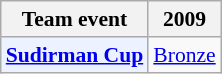<table style='font-size: 90%; text-align:center;' class='wikitable'>
<tr>
<th>Team event</th>
<th>2009</th>
</tr>
<tr>
<td bgcolor="#ECF2FF"; align="left"><strong><a href='#'>Sudirman Cup</a></strong></td>
<td> <a href='#'>Bronze</a></td>
</tr>
</table>
